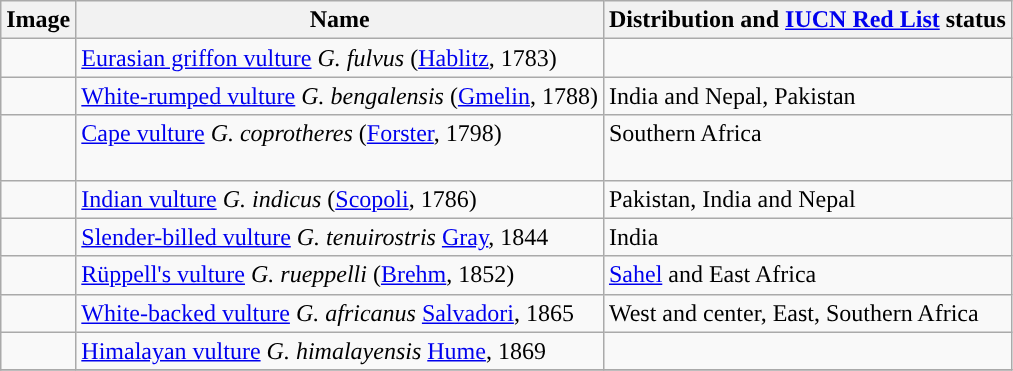<table class="wikitable">
<tr>
<th>Image</th>
<th>Name</th>
<th>Distribution and <a href='#'>IUCN Red List</a> status</th>
</tr>
<tr style="vertical-align: top;">
<td></td>
<td><a href='#'>Eurasian griffon vulture</a> <em>G. fulvus</em> (<a href='#'>Hablitz</a>, 1783)</td>
<td><br></td>
</tr>
<tr style="vertical-align: top;">
<td></td>
<td><a href='#'>White-rumped vulture</a> <em>G. bengalensis</em> (<a href='#'>Gmelin</a>, 1788)</td>
<td>India and Nepal, Pakistan<br></td>
</tr>
<tr style="vertical-align: top;">
<td></td>
<td><a href='#'>Cape vulture</a> <em>G. coprotheres</em> (<a href='#'>Forster</a>, 1798)</td>
<td>Southern Africa<br><br></td>
</tr>
<tr style="vertical-align: top;">
<td></td>
<td><a href='#'>Indian vulture</a> <em>G. indicus</em> (<a href='#'>Scopoli</a>, 1786)</td>
<td>Pakistan, India and Nepal<br></td>
</tr>
<tr style="vertical-align: top;">
<td></td>
<td><a href='#'>Slender-billed vulture</a> <em>G. tenuirostris</em> <a href='#'>Gray</a>, 1844</td>
<td>India<br></td>
</tr>
<tr>
<td></td>
<td><a href='#'>Rüppell's vulture</a>  <em>G. rueppelli</em> (<a href='#'>Brehm</a>, 1852)</td>
<td><a href='#'>Sahel</a> and East Africa<br></td>
</tr>
<tr style="vertical-align: top;">
<td></td>
<td><a href='#'>White-backed vulture</a> <em>G. africanus</em> <a href='#'>Salvadori</a>, 1865</td>
<td>West and center, East, Southern Africa<br></td>
</tr>
<tr style="vertical-align: top;">
<td></td>
<td><a href='#'>Himalayan vulture</a> <em>G. himalayensis</em> <a href='#'>Hume</a>, 1869</td>
<td><br></td>
</tr>
<tr>
</tr>
</table>
